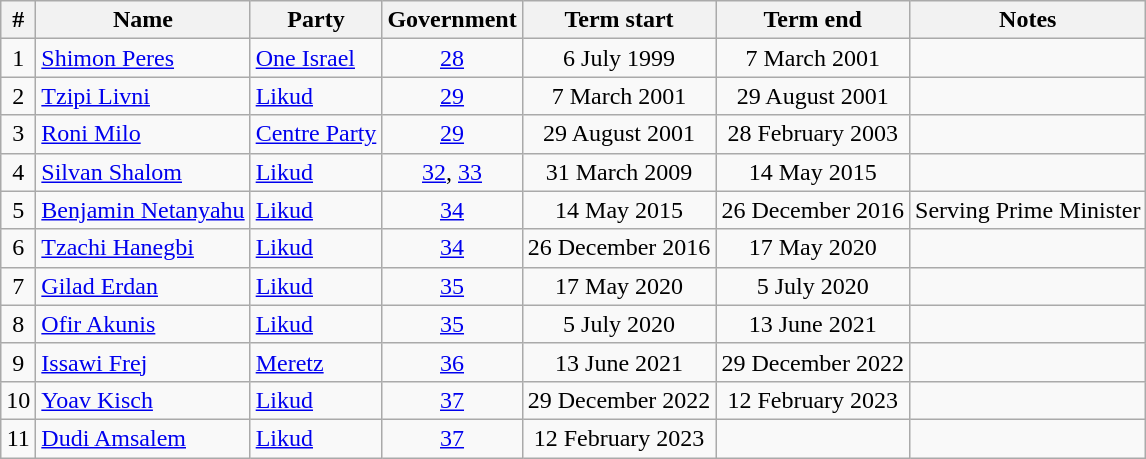<table class=wikitable style=text-align:center>
<tr>
<th>#</th>
<th>Name</th>
<th>Party</th>
<th>Government</th>
<th>Term start</th>
<th>Term end</th>
<th>Notes</th>
</tr>
<tr>
<td>1</td>
<td align=left><a href='#'>Shimon Peres</a></td>
<td align=left><a href='#'>One Israel</a></td>
<td><a href='#'>28</a></td>
<td>6 July 1999</td>
<td>7 March 2001</td>
<td></td>
</tr>
<tr>
<td>2</td>
<td align=left><a href='#'>Tzipi Livni</a></td>
<td align=left><a href='#'>Likud</a></td>
<td><a href='#'>29</a></td>
<td>7 March 2001</td>
<td>29 August 2001</td>
<td></td>
</tr>
<tr>
<td>3</td>
<td align=left><a href='#'>Roni Milo</a></td>
<td align=left><a href='#'>Centre Party</a></td>
<td><a href='#'>29</a></td>
<td>29 August 2001</td>
<td>28 February 2003</td>
<td></td>
</tr>
<tr>
<td>4</td>
<td align=left><a href='#'>Silvan Shalom</a></td>
<td align=left><a href='#'>Likud</a></td>
<td><a href='#'>32</a>, <a href='#'>33</a></td>
<td>31 March 2009</td>
<td>14 May 2015</td>
<td></td>
</tr>
<tr>
<td>5</td>
<td align=left><a href='#'>Benjamin Netanyahu</a></td>
<td align=left><a href='#'>Likud</a></td>
<td><a href='#'>34</a></td>
<td>14 May 2015</td>
<td>26 December 2016</td>
<td>Serving Prime Minister</td>
</tr>
<tr>
<td>6</td>
<td align=left><a href='#'>Tzachi Hanegbi</a></td>
<td align=left><a href='#'>Likud</a></td>
<td><a href='#'>34</a></td>
<td>26 December 2016</td>
<td>17 May 2020</td>
<td></td>
</tr>
<tr>
<td>7</td>
<td align=left><a href='#'>Gilad Erdan</a></td>
<td align=left><a href='#'>Likud</a></td>
<td><a href='#'>35</a></td>
<td>17 May 2020</td>
<td>5 July 2020</td>
<td></td>
</tr>
<tr>
<td>8</td>
<td align=left><a href='#'>Ofir Akunis</a></td>
<td align=left><a href='#'>Likud</a></td>
<td><a href='#'>35</a></td>
<td>5 July 2020</td>
<td>13 June 2021</td>
<td></td>
</tr>
<tr>
<td>9</td>
<td align=left><a href='#'>Issawi Frej</a></td>
<td align=left><a href='#'>Meretz</a></td>
<td><a href='#'>36</a></td>
<td>13 June 2021</td>
<td>29 December 2022</td>
<td></td>
</tr>
<tr>
<td>10</td>
<td align=left><a href='#'>Yoav Kisch</a></td>
<td align=left><a href='#'>Likud</a></td>
<td><a href='#'>37</a></td>
<td>29 December 2022</td>
<td>12 February 2023</td>
<td></td>
</tr>
<tr>
<td>11</td>
<td align=left><a href='#'>Dudi Amsalem</a></td>
<td align=left><a href='#'>Likud</a></td>
<td><a href='#'>37</a></td>
<td>12 February 2023</td>
<td></td>
<td></td>
</tr>
</table>
